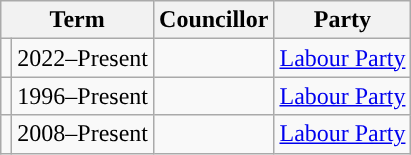<table class="wikitable">
<tr>
<th colspan=2>Term</th>
<th>Councillor</th>
<th>Party</th>
</tr>
<tr>
<td style="background-color: "></td>
<td>2022–Present</td>
<td></td>
<td><a href='#'>Labour Party</a></td>
</tr>
<tr>
<td style="background-color: "></td>
<td>1996–Present</td>
<td></td>
<td><a href='#'>Labour Party</a></td>
</tr>
<tr>
<td style="background-color: "></td>
<td>2008–Present</td>
<td></td>
<td><a href='#'>Labour Party</a></td>
</tr>
</table>
